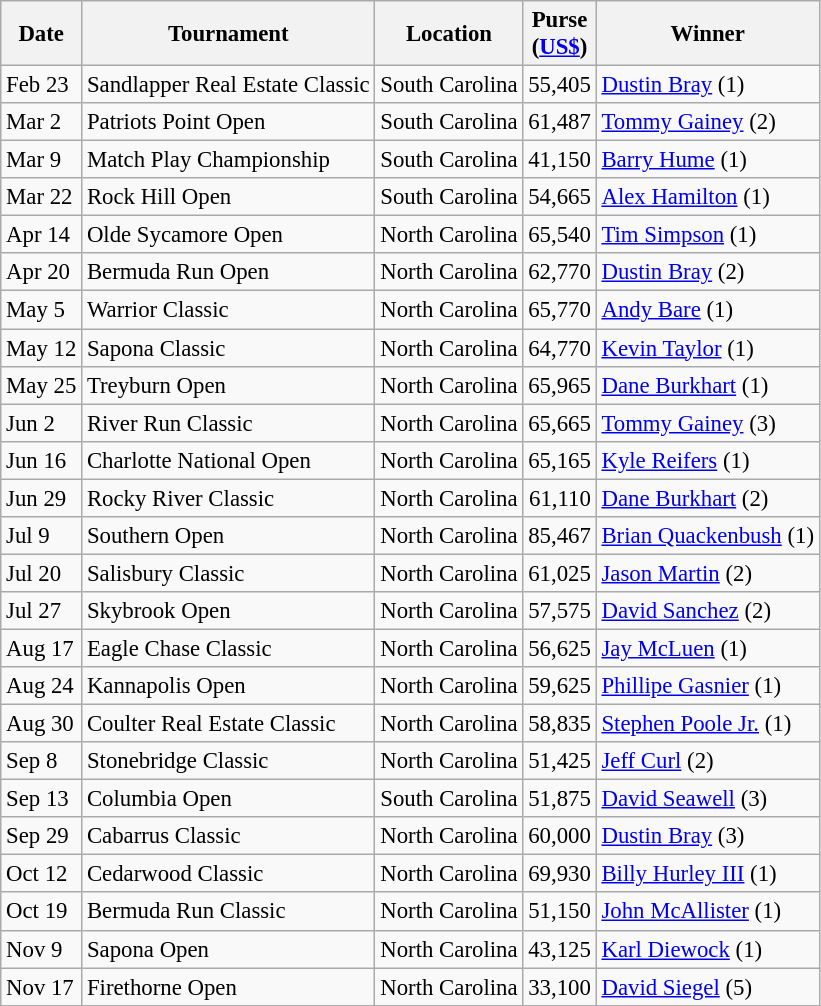<table class="wikitable" style="font-size:95%">
<tr>
<th>Date</th>
<th>Tournament</th>
<th>Location</th>
<th>Purse<br>(<a href='#'>US$</a>)</th>
<th>Winner</th>
</tr>
<tr>
<td>Feb 23</td>
<td>Sandlapper Real Estate Classic</td>
<td>South Carolina</td>
<td align=right>55,405</td>
<td> <a href='#'>Dustin Bray</a> (1)</td>
</tr>
<tr>
<td>Mar 2</td>
<td>Patriots Point Open</td>
<td>South Carolina</td>
<td align=right>61,487</td>
<td> <a href='#'>Tommy Gainey</a> (2)</td>
</tr>
<tr>
<td>Mar 9</td>
<td>Match Play Championship</td>
<td>South Carolina</td>
<td align=right>41,150</td>
<td> <a href='#'>Barry Hume</a> (1)</td>
</tr>
<tr>
<td>Mar 22</td>
<td>Rock Hill Open</td>
<td>South Carolina</td>
<td align=right>54,665</td>
<td> <a href='#'>Alex Hamilton</a> (1)</td>
</tr>
<tr>
<td>Apr 14</td>
<td>Olde Sycamore Open</td>
<td>North Carolina</td>
<td align=right>65,540</td>
<td> <a href='#'>Tim Simpson</a> (1)</td>
</tr>
<tr>
<td>Apr 20</td>
<td>Bermuda Run Open</td>
<td>North Carolina</td>
<td align=right>62,770</td>
<td> <a href='#'>Dustin Bray</a> (2)</td>
</tr>
<tr>
<td>May 5</td>
<td>Warrior Classic</td>
<td>North Carolina</td>
<td align=right>65,770</td>
<td> <a href='#'>Andy Bare</a> (1)</td>
</tr>
<tr>
<td>May 12</td>
<td>Sapona Classic</td>
<td>North Carolina</td>
<td align=right>64,770</td>
<td> <a href='#'>Kevin Taylor</a> (1)</td>
</tr>
<tr>
<td>May 25</td>
<td>Treyburn Open</td>
<td>North Carolina</td>
<td align=right>65,965</td>
<td> <a href='#'>Dane Burkhart</a> (1)</td>
</tr>
<tr>
<td>Jun 2</td>
<td>River Run Classic</td>
<td>North Carolina</td>
<td align=right>65,665</td>
<td> <a href='#'>Tommy Gainey</a> (3)</td>
</tr>
<tr>
<td>Jun 16</td>
<td>Charlotte National Open</td>
<td>North Carolina</td>
<td align=right>65,165</td>
<td> <a href='#'>Kyle Reifers</a> (1)</td>
</tr>
<tr>
<td>Jun 29</td>
<td>Rocky River Classic</td>
<td>North Carolina</td>
<td align=right>61,110</td>
<td> <a href='#'>Dane Burkhart</a> (2)</td>
</tr>
<tr>
<td>Jul 9</td>
<td>Southern Open</td>
<td>North Carolina</td>
<td align=right>85,467</td>
<td> <a href='#'>Brian Quackenbush</a> (1)</td>
</tr>
<tr>
<td>Jul 20</td>
<td>Salisbury Classic</td>
<td>North Carolina</td>
<td align=right>61,025</td>
<td> <a href='#'>Jason Martin</a> (2)</td>
</tr>
<tr>
<td>Jul 27</td>
<td>Skybrook Open</td>
<td>North Carolina</td>
<td align=right>57,575</td>
<td> <a href='#'>David Sanchez</a> (2)</td>
</tr>
<tr>
<td>Aug 17</td>
<td>Eagle Chase Classic</td>
<td>North Carolina</td>
<td align=right>56,625</td>
<td> <a href='#'>Jay McLuen</a> (1)</td>
</tr>
<tr>
<td>Aug 24</td>
<td>Kannapolis Open</td>
<td>North Carolina</td>
<td align=right>59,625</td>
<td> <a href='#'>Phillipe Gasnier</a> (1)</td>
</tr>
<tr>
<td>Aug 30</td>
<td>Coulter Real Estate Classic</td>
<td>North Carolina</td>
<td align=right>58,835</td>
<td> <a href='#'>Stephen Poole Jr.</a> (1)</td>
</tr>
<tr>
<td>Sep 8</td>
<td>Stonebridge Classic</td>
<td>North Carolina</td>
<td align=right>51,425</td>
<td> <a href='#'>Jeff Curl</a> (2)</td>
</tr>
<tr>
<td>Sep 13</td>
<td>Columbia Open</td>
<td>South Carolina</td>
<td align=right>51,875</td>
<td> <a href='#'>David Seawell</a> (3)</td>
</tr>
<tr>
<td>Sep 29</td>
<td>Cabarrus Classic</td>
<td>North Carolina</td>
<td align=right>60,000</td>
<td> <a href='#'>Dustin Bray</a> (3)</td>
</tr>
<tr>
<td>Oct 12</td>
<td>Cedarwood Classic</td>
<td>North Carolina</td>
<td align=right>69,930</td>
<td> <a href='#'>Billy Hurley III</a> (1)</td>
</tr>
<tr>
<td>Oct 19</td>
<td>Bermuda Run Classic</td>
<td>North Carolina</td>
<td align=right>51,150</td>
<td> <a href='#'>John McAllister</a> (1)</td>
</tr>
<tr>
<td>Nov 9</td>
<td>Sapona Open</td>
<td>North Carolina</td>
<td align=right>43,125</td>
<td> <a href='#'>Karl Diewock</a> (1)</td>
</tr>
<tr>
<td>Nov 17</td>
<td>Firethorne Open</td>
<td>North Carolina</td>
<td align=right>33,100</td>
<td> <a href='#'>David Siegel</a> (5)</td>
</tr>
</table>
